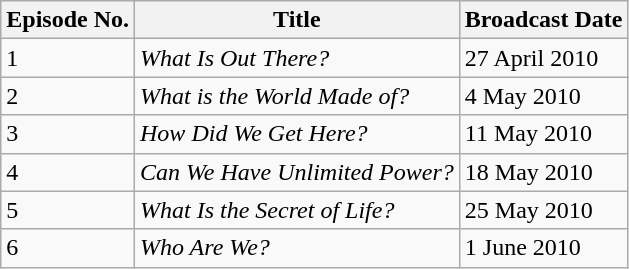<table class="wikitable">
<tr>
<th>Episode No.</th>
<th>Title</th>
<th>Broadcast Date</th>
</tr>
<tr>
<td>1</td>
<td><em>What Is Out There?</em></td>
<td>27 April 2010</td>
</tr>
<tr>
<td>2</td>
<td><em>What is the World Made of?</em></td>
<td>4 May 2010</td>
</tr>
<tr>
<td>3</td>
<td><em>How Did We Get Here?</em></td>
<td>11 May 2010</td>
</tr>
<tr>
<td>4</td>
<td><em>Can We Have Unlimited Power?</em></td>
<td>18 May 2010</td>
</tr>
<tr>
<td>5</td>
<td><em>What Is the Secret of Life?</em></td>
<td>25 May 2010</td>
</tr>
<tr>
<td>6</td>
<td><em>Who Are We?</em></td>
<td>1 June 2010</td>
</tr>
</table>
